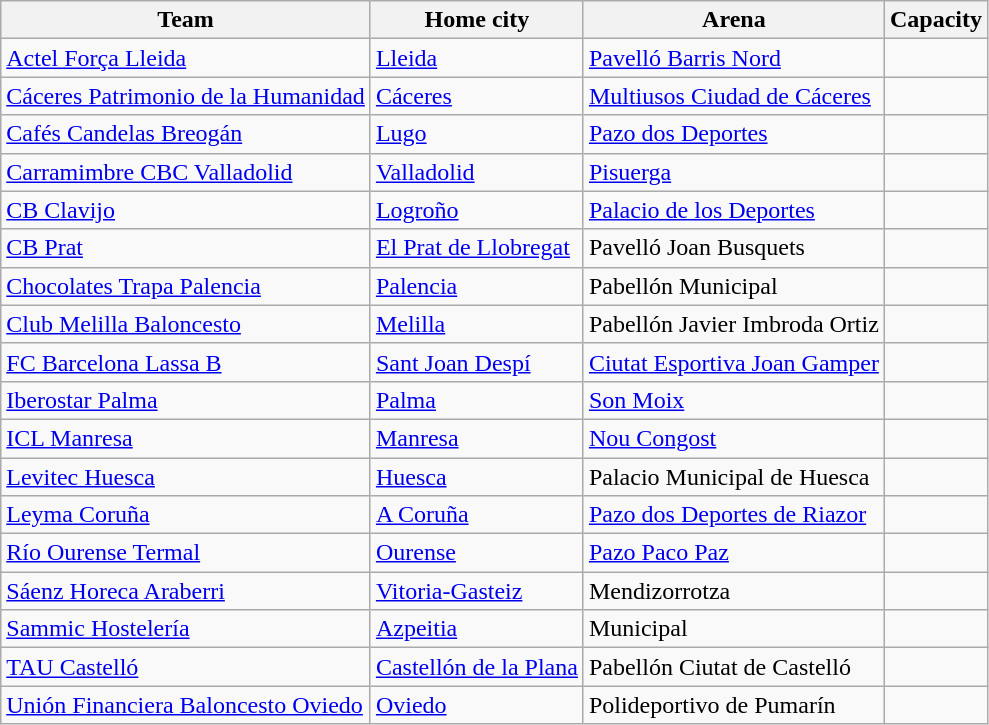<table class="wikitable sortable">
<tr>
<th>Team</th>
<th>Home city</th>
<th>Arena</th>
<th>Capacity</th>
</tr>
<tr>
<td><a href='#'>Actel Força Lleida</a></td>
<td><a href='#'>Lleida</a></td>
<td><a href='#'>Pavelló Barris Nord</a></td>
<td style="text-align:center"></td>
</tr>
<tr>
<td><a href='#'>Cáceres Patrimonio de la Humanidad</a></td>
<td><a href='#'>Cáceres</a></td>
<td><a href='#'>Multiusos Ciudad de Cáceres</a></td>
<td style="text-align:center"></td>
</tr>
<tr>
<td><a href='#'>Cafés Candelas Breogán</a></td>
<td><a href='#'>Lugo</a></td>
<td><a href='#'>Pazo dos Deportes</a></td>
<td style="text-align:center"></td>
</tr>
<tr>
<td><a href='#'>Carramimbre CBC Valladolid</a></td>
<td><a href='#'>Valladolid</a></td>
<td><a href='#'>Pisuerga</a></td>
<td style="text-align:center"></td>
</tr>
<tr>
<td><a href='#'>CB Clavijo</a></td>
<td><a href='#'>Logroño</a></td>
<td><a href='#'>Palacio de los Deportes</a></td>
<td style="text-align:center"></td>
</tr>
<tr>
<td><a href='#'>CB Prat</a></td>
<td><a href='#'>El Prat de Llobregat</a></td>
<td>Pavelló Joan Busquets</td>
<td style="text-align:center"></td>
</tr>
<tr>
<td><a href='#'>Chocolates Trapa Palencia</a></td>
<td><a href='#'>Palencia</a></td>
<td>Pabellón Municipal</td>
<td style="text-align:center"></td>
</tr>
<tr>
<td><a href='#'>Club Melilla Baloncesto</a></td>
<td><a href='#'>Melilla</a></td>
<td>Pabellón Javier Imbroda Ortiz</td>
<td style="text-align:center"></td>
</tr>
<tr>
<td><a href='#'>FC Barcelona Lassa B</a></td>
<td><a href='#'>Sant Joan Despí</a></td>
<td><a href='#'>Ciutat Esportiva Joan Gamper</a></td>
<td style="text-align:center"></td>
</tr>
<tr>
<td><a href='#'>Iberostar Palma</a></td>
<td><a href='#'>Palma</a></td>
<td><a href='#'>Son Moix</a></td>
<td style="text-align:center"></td>
</tr>
<tr>
<td><a href='#'>ICL Manresa</a></td>
<td><a href='#'>Manresa</a></td>
<td><a href='#'>Nou Congost</a></td>
<td style="text-align:center"></td>
</tr>
<tr>
<td><a href='#'>Levitec Huesca</a></td>
<td><a href='#'>Huesca</a></td>
<td>Palacio Municipal de Huesca</td>
<td style="text-align:center"></td>
</tr>
<tr>
<td><a href='#'>Leyma Coruña</a></td>
<td><a href='#'>A Coruña</a></td>
<td><a href='#'>Pazo dos Deportes de Riazor</a></td>
<td style="text-align:center"></td>
</tr>
<tr>
<td><a href='#'>Río Ourense Termal</a></td>
<td><a href='#'>Ourense</a></td>
<td><a href='#'>Pazo Paco Paz</a></td>
<td style="text-align:center"></td>
</tr>
<tr>
<td><a href='#'>Sáenz Horeca Araberri</a></td>
<td><a href='#'>Vitoria-Gasteiz</a></td>
<td>Mendizorrotza</td>
<td style="text-align:center"></td>
</tr>
<tr>
<td><a href='#'>Sammic Hostelería</a></td>
<td><a href='#'>Azpeitia</a></td>
<td>Municipal</td>
<td style="text-align:center"></td>
</tr>
<tr>
<td><a href='#'>TAU Castelló</a></td>
<td><a href='#'>Castellón de la Plana</a></td>
<td>Pabellón Ciutat de Castelló</td>
<td style="text-align:center"></td>
</tr>
<tr>
<td><a href='#'>Unión Financiera Baloncesto Oviedo</a></td>
<td><a href='#'>Oviedo</a></td>
<td>Polideportivo de Pumarín</td>
<td style="text-align:center"></td>
</tr>
</table>
